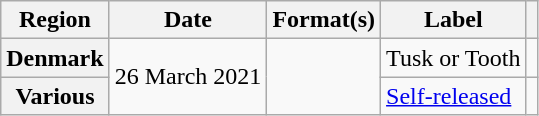<table class="wikitable plainrowheaders">
<tr>
<th scope="col">Region</th>
<th scope="col">Date</th>
<th scope="col">Format(s)</th>
<th scope="col">Label</th>
<th scope="col"></th>
</tr>
<tr>
<th scope="row">Denmark</th>
<td rowspan="2">26 March 2021</td>
<td rowspan="2"></td>
<td>Tusk or Tooth</td>
<td style="text-align:center;"></td>
</tr>
<tr>
<th scope="row">Various</th>
<td><a href='#'>Self-released</a></td>
<td style="text-align:center;"></td>
</tr>
</table>
